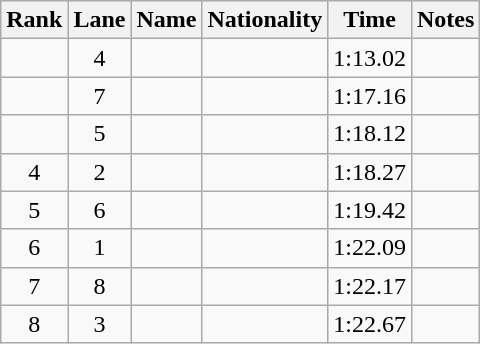<table class="wikitable sortable" style="text-align:center">
<tr>
<th>Rank</th>
<th>Lane</th>
<th>Name</th>
<th>Nationality</th>
<th>Time</th>
<th>Notes</th>
</tr>
<tr>
<td></td>
<td>4</td>
<td align=left></td>
<td align=left></td>
<td>1:13.02</td>
<td><strong></strong></td>
</tr>
<tr>
<td></td>
<td>7</td>
<td align=left></td>
<td align=left></td>
<td>1:17.16</td>
<td></td>
</tr>
<tr>
<td></td>
<td>5</td>
<td align=left></td>
<td align=left></td>
<td>1:18.12</td>
<td></td>
</tr>
<tr>
<td>4</td>
<td>2</td>
<td align=left></td>
<td align=left></td>
<td>1:18.27</td>
<td></td>
</tr>
<tr>
<td>5</td>
<td>6</td>
<td align=left></td>
<td align=left></td>
<td>1:19.42</td>
<td></td>
</tr>
<tr>
<td>6</td>
<td>1</td>
<td align=left></td>
<td align=left></td>
<td>1:22.09</td>
<td></td>
</tr>
<tr>
<td>7</td>
<td>8</td>
<td align=left></td>
<td align=left></td>
<td>1:22.17</td>
<td></td>
</tr>
<tr>
<td>8</td>
<td>3</td>
<td align=left></td>
<td align=left></td>
<td>1:22.67</td>
<td></td>
</tr>
</table>
